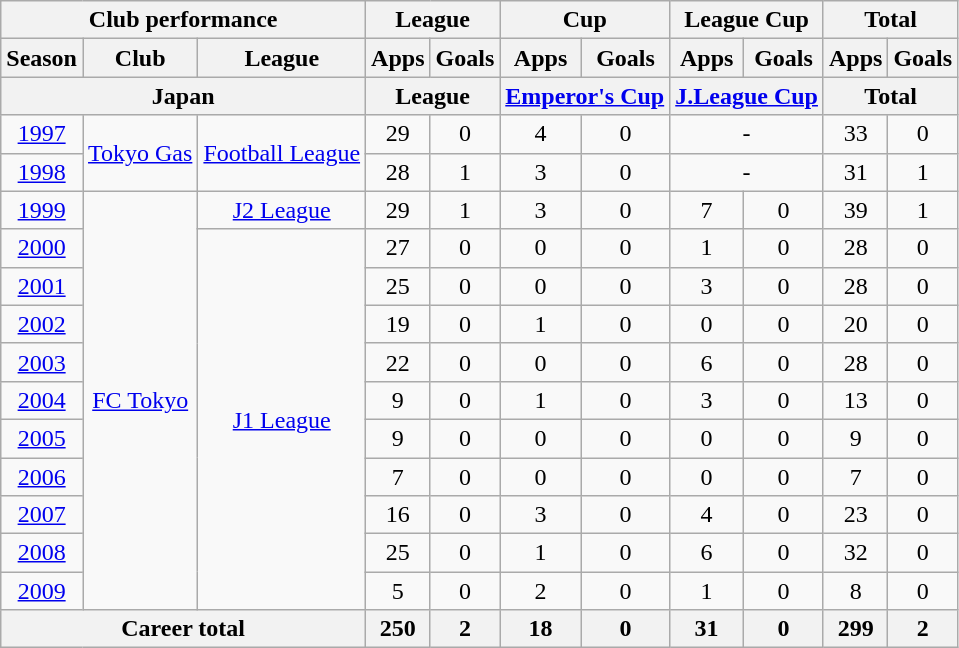<table class="wikitable" style="text-align:center">
<tr>
<th colspan=3>Club performance</th>
<th colspan=2>League</th>
<th colspan=2>Cup</th>
<th colspan=2>League Cup</th>
<th colspan=2>Total</th>
</tr>
<tr>
<th>Season</th>
<th>Club</th>
<th>League</th>
<th>Apps</th>
<th>Goals</th>
<th>Apps</th>
<th>Goals</th>
<th>Apps</th>
<th>Goals</th>
<th>Apps</th>
<th>Goals</th>
</tr>
<tr>
<th colspan=3>Japan</th>
<th colspan=2>League</th>
<th colspan=2><a href='#'>Emperor's Cup</a></th>
<th colspan=2><a href='#'>J.League Cup</a></th>
<th colspan=2>Total</th>
</tr>
<tr>
<td><a href='#'>1997</a></td>
<td rowspan="2"><a href='#'>Tokyo Gas</a></td>
<td rowspan="2"><a href='#'>Football League</a></td>
<td>29</td>
<td>0</td>
<td>4</td>
<td>0</td>
<td colspan="2">-</td>
<td>33</td>
<td>0</td>
</tr>
<tr>
<td><a href='#'>1998</a></td>
<td>28</td>
<td>1</td>
<td>3</td>
<td>0</td>
<td colspan="2">-</td>
<td>31</td>
<td>1</td>
</tr>
<tr>
<td><a href='#'>1999</a></td>
<td rowspan="11"><a href='#'>FC Tokyo</a></td>
<td rowspan="1"><a href='#'>J2 League</a></td>
<td>29</td>
<td>1</td>
<td>3</td>
<td>0</td>
<td>7</td>
<td>0</td>
<td>39</td>
<td>1</td>
</tr>
<tr>
<td><a href='#'>2000</a></td>
<td rowspan="10"><a href='#'>J1 League</a></td>
<td>27</td>
<td>0</td>
<td>0</td>
<td>0</td>
<td>1</td>
<td>0</td>
<td>28</td>
<td>0</td>
</tr>
<tr>
<td><a href='#'>2001</a></td>
<td>25</td>
<td>0</td>
<td>0</td>
<td>0</td>
<td>3</td>
<td>0</td>
<td>28</td>
<td>0</td>
</tr>
<tr>
<td><a href='#'>2002</a></td>
<td>19</td>
<td>0</td>
<td>1</td>
<td>0</td>
<td>0</td>
<td>0</td>
<td>20</td>
<td>0</td>
</tr>
<tr>
<td><a href='#'>2003</a></td>
<td>22</td>
<td>0</td>
<td>0</td>
<td>0</td>
<td>6</td>
<td>0</td>
<td>28</td>
<td>0</td>
</tr>
<tr>
<td><a href='#'>2004</a></td>
<td>9</td>
<td>0</td>
<td>1</td>
<td>0</td>
<td>3</td>
<td>0</td>
<td>13</td>
<td>0</td>
</tr>
<tr>
<td><a href='#'>2005</a></td>
<td>9</td>
<td>0</td>
<td>0</td>
<td>0</td>
<td>0</td>
<td>0</td>
<td>9</td>
<td>0</td>
</tr>
<tr>
<td><a href='#'>2006</a></td>
<td>7</td>
<td>0</td>
<td>0</td>
<td>0</td>
<td>0</td>
<td>0</td>
<td>7</td>
<td>0</td>
</tr>
<tr>
<td><a href='#'>2007</a></td>
<td>16</td>
<td>0</td>
<td>3</td>
<td>0</td>
<td>4</td>
<td>0</td>
<td>23</td>
<td>0</td>
</tr>
<tr>
<td><a href='#'>2008</a></td>
<td>25</td>
<td>0</td>
<td>1</td>
<td>0</td>
<td>6</td>
<td>0</td>
<td>32</td>
<td>0</td>
</tr>
<tr>
<td><a href='#'>2009</a></td>
<td>5</td>
<td>0</td>
<td>2</td>
<td>0</td>
<td>1</td>
<td>0</td>
<td>8</td>
<td>0</td>
</tr>
<tr>
<th colspan=3>Career total</th>
<th>250</th>
<th>2</th>
<th>18</th>
<th>0</th>
<th>31</th>
<th>0</th>
<th>299</th>
<th>2</th>
</tr>
</table>
